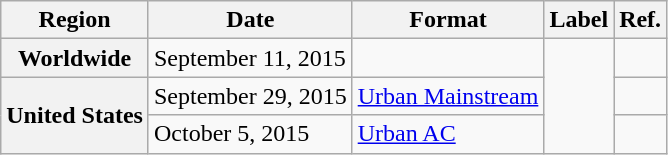<table class="wikitable plainrowheaders">
<tr>
<th scope="col">Region</th>
<th scope="col">Date</th>
<th scope="col">Format</th>
<th scope="col">Label</th>
<th scope="col">Ref.</th>
</tr>
<tr>
<th scope="row">Worldwide</th>
<td>September 11, 2015</td>
<td></td>
<td rowspan="3"></td>
<td></td>
</tr>
<tr>
<th scope="row" rowspan="2">United States</th>
<td>September 29, 2015</td>
<td><a href='#'>Urban Mainstream</a></td>
<td></td>
</tr>
<tr>
<td>October 5, 2015</td>
<td><a href='#'>Urban AC</a></td>
<td></td>
</tr>
</table>
